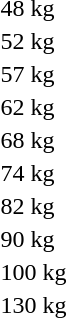<table>
<tr>
<td>48 kg</td>
<td></td>
<td></td>
<td></td>
</tr>
<tr>
<td>52 kg</td>
<td></td>
<td></td>
<td></td>
</tr>
<tr>
<td>57 kg</td>
<td></td>
<td></td>
<td></td>
</tr>
<tr>
<td>62 kg</td>
<td></td>
<td></td>
<td></td>
</tr>
<tr>
<td>68 kg</td>
<td></td>
<td></td>
<td></td>
</tr>
<tr>
<td>74 kg</td>
<td></td>
<td></td>
<td></td>
</tr>
<tr>
<td>82 kg</td>
<td></td>
<td></td>
<td></td>
</tr>
<tr>
<td>90 kg</td>
<td></td>
<td></td>
<td></td>
</tr>
<tr>
<td>100 kg</td>
<td></td>
<td></td>
<td></td>
</tr>
<tr>
<td>130 kg</td>
<td></td>
<td></td>
<td></td>
</tr>
</table>
